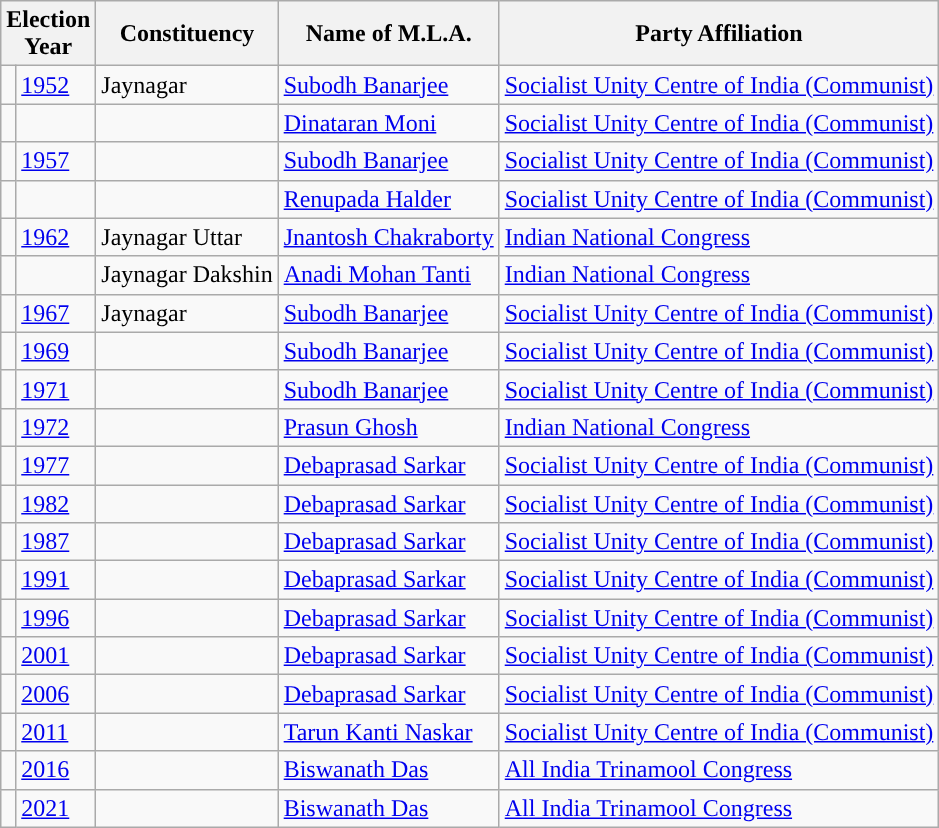<table class="wikitable sortable">
<tr>
<th colspan="2">Election<br>Year</th>
<th>Constituency</th>
<th>Name of M.L.A.</th>
<th>Party Affiliation</th>
</tr>
<tr>
<td style="background-color: "></td>
<td><a href='#'>1952</a></td>
<td>Jaynagar</td>
<td><a href='#'>Subodh Banarjee</a></td>
<td><a href='#'>Socialist Unity Centre of India (Communist)</a></td>
</tr>
<tr>
<td style="background-color: "></td>
<td></td>
<td></td>
<td><a href='#'>Dinataran Moni</a></td>
<td><a href='#'>Socialist Unity Centre of India (Communist)</a></td>
</tr>
<tr>
<td style="background-color: "></td>
<td><a href='#'>1957</a></td>
<td></td>
<td><a href='#'>Subodh Banarjee</a></td>
<td><a href='#'>Socialist Unity Centre of India (Communist)</a></td>
</tr>
<tr>
<td style="background-color: "></td>
<td></td>
<td></td>
<td><a href='#'>Renupada Halder</a></td>
<td><a href='#'>Socialist Unity Centre of India (Communist)</a></td>
</tr>
<tr>
<td style="background-color: "></td>
<td><a href='#'>1962</a></td>
<td>Jaynagar Uttar</td>
<td><a href='#'>Jnantosh Chakraborty</a></td>
<td><a href='#'>Indian National Congress</a></td>
</tr>
<tr>
<td style="background-color: "></td>
<td></td>
<td>Jaynagar Dakshin</td>
<td><a href='#'>Anadi Mohan Tanti</a></td>
<td><a href='#'>Indian National Congress</a></td>
</tr>
<tr>
<td style="background-color: "></td>
<td><a href='#'>1967</a></td>
<td>Jaynagar</td>
<td><a href='#'>Subodh Banarjee</a></td>
<td><a href='#'>Socialist Unity Centre of India (Communist)</a></td>
</tr>
<tr>
<td style="background-color: "></td>
<td><a href='#'>1969</a></td>
<td></td>
<td><a href='#'>Subodh Banarjee</a></td>
<td><a href='#'>Socialist Unity Centre of India (Communist)</a></td>
</tr>
<tr>
<td style="background-color: "></td>
<td><a href='#'>1971</a></td>
<td></td>
<td><a href='#'>Subodh Banarjee</a></td>
<td><a href='#'>Socialist Unity Centre of India (Communist)</a></td>
</tr>
<tr>
<td style="background-color: "></td>
<td><a href='#'>1972</a></td>
<td></td>
<td><a href='#'>Prasun Ghosh</a></td>
<td><a href='#'>Indian National Congress</a></td>
</tr>
<tr>
<td style="background-color: "></td>
<td><a href='#'>1977</a></td>
<td></td>
<td><a href='#'>Debaprasad Sarkar</a></td>
<td><a href='#'>Socialist Unity Centre of India (Communist)</a></td>
</tr>
<tr>
<td style="background-color: "></td>
<td><a href='#'>1982</a></td>
<td></td>
<td><a href='#'>Debaprasad Sarkar</a></td>
<td><a href='#'>Socialist Unity Centre of India (Communist)</a></td>
</tr>
<tr>
<td style="background-color: "></td>
<td><a href='#'>1987</a></td>
<td></td>
<td><a href='#'>Debaprasad Sarkar</a></td>
<td><a href='#'>Socialist Unity Centre of India (Communist)</a></td>
</tr>
<tr>
<td style="background-color: "></td>
<td><a href='#'>1991</a></td>
<td></td>
<td><a href='#'>Debaprasad Sarkar</a></td>
<td><a href='#'>Socialist Unity Centre of India (Communist)</a></td>
</tr>
<tr>
<td style="background-color: "></td>
<td><a href='#'>1996</a></td>
<td></td>
<td><a href='#'>Debaprasad Sarkar</a></td>
<td><a href='#'>Socialist Unity Centre of India (Communist)</a></td>
</tr>
<tr>
<td style="background-color: "></td>
<td><a href='#'>2001</a></td>
<td></td>
<td><a href='#'>Debaprasad Sarkar</a></td>
<td><a href='#'>Socialist Unity Centre of India (Communist)</a></td>
</tr>
<tr>
<td style="background-color: "></td>
<td><a href='#'>2006</a></td>
<td></td>
<td><a href='#'>Debaprasad Sarkar</a></td>
<td><a href='#'>Socialist Unity Centre of India (Communist)</a></td>
</tr>
<tr>
<td style="background-color: "></td>
<td><a href='#'>2011</a></td>
<td></td>
<td><a href='#'>Tarun Kanti Naskar</a></td>
<td><a href='#'>Socialist Unity Centre of India (Communist)</a></td>
</tr>
<tr>
<td style="background-color: "></td>
<td><a href='#'>2016</a></td>
<td></td>
<td><a href='#'>Biswanath Das</a></td>
<td><a href='#'>All India Trinamool Congress</a></td>
</tr>
<tr>
<td style="background-color: "></td>
<td><a href='#'>2021</a></td>
<td></td>
<td><a href='#'>Biswanath Das</a></td>
<td><a href='#'>All India Trinamool Congress</a></td>
</tr>
</table>
